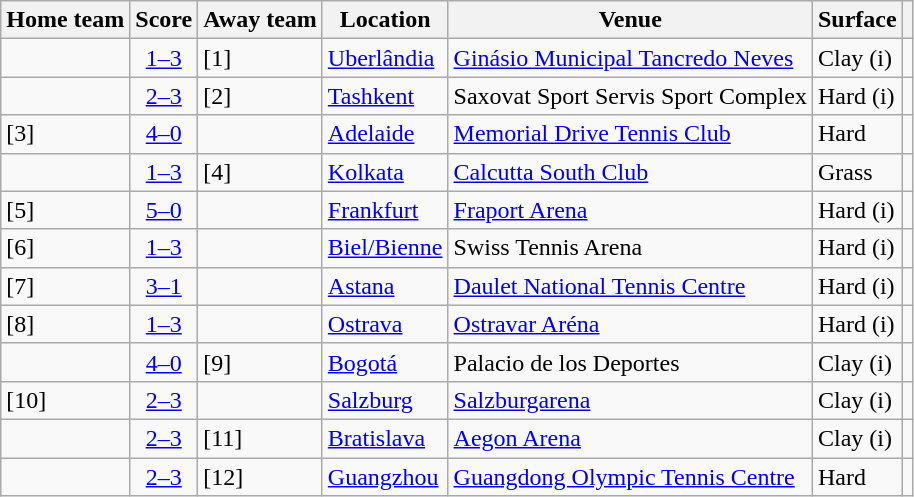<table class="wikitable">
<tr>
<th>Home team</th>
<th>Score</th>
<th>Away team</th>
<th>Location</th>
<th>Venue</th>
<th>Surface</th>
<th></th>
</tr>
<tr>
<td></td>
<td style="text-align:center;"><a href='#'> 1–3</a></td>
<td><strong></strong> [1]</td>
<td><a href='#'>Uberlândia</a></td>
<td><a href='#'>Ginásio Municipal Tancredo Neves</a></td>
<td>Clay (i)</td>
<td></td>
</tr>
<tr>
<td></td>
<td style="text-align:center;"><a href='#'>2–3</a></td>
<td><strong></strong> [2]</td>
<td><a href='#'>Tashkent</a></td>
<td>Saxovat Sport Servis Sport Complex</td>
<td>Hard (i)</td>
<td></td>
</tr>
<tr>
<td><strong></strong> [3]</td>
<td style="text-align:center;"><a href='#'>4–0</a></td>
<td></td>
<td><a href='#'>Adelaide</a></td>
<td><a href='#'>Memorial Drive Tennis Club</a></td>
<td>Hard</td>
<td></td>
</tr>
<tr>
<td></td>
<td style="text-align:center;"><a href='#'>1–3</a></td>
<td><strong></strong> [4]</td>
<td><a href='#'>Kolkata</a></td>
<td><a href='#'>Calcutta South Club</a></td>
<td>Grass</td>
<td></td>
</tr>
<tr>
<td><strong></strong> [5]</td>
<td style="text-align:center;"><a href='#'>5–0</a></td>
<td></td>
<td><a href='#'>Frankfurt</a></td>
<td><a href='#'>Fraport Arena</a></td>
<td>Hard (i)</td>
<td></td>
</tr>
<tr>
<td> [6]</td>
<td style="text-align:center;"><a href='#'>1–3</a></td>
<td><strong></strong></td>
<td><a href='#'>Biel/Bienne</a></td>
<td>Swiss Tennis Arena</td>
<td>Hard (i)</td>
<td></td>
</tr>
<tr>
<td><strong></strong> [7]</td>
<td style="text-align:center;"><a href='#'>3–1</a></td>
<td></td>
<td><a href='#'>Astana</a></td>
<td><a href='#'>Daulet National Tennis Centre</a></td>
<td>Hard (i)</td>
<td></td>
</tr>
<tr>
<td> [8]</td>
<td style="text-align:center;"><a href='#'>1–3</a></td>
<td><strong></strong></td>
<td><a href='#'>Ostrava</a></td>
<td><a href='#'>Ostravar Aréna</a></td>
<td>Hard (i)</td>
<td></td>
</tr>
<tr>
<td><strong></strong></td>
<td style="text-align:center;"><a href='#'> 4–0</a></td>
<td> [9]</td>
<td><a href='#'>Bogotá</a></td>
<td>Palacio de los Deportes</td>
<td>Clay (i)</td>
<td></td>
</tr>
<tr>
<td> [10]</td>
<td style="text-align:center;"><a href='#'>2–3</a></td>
<td><strong></strong></td>
<td><a href='#'>Salzburg</a></td>
<td><a href='#'>Salzburgarena</a></td>
<td>Clay (i)</td>
<td></td>
</tr>
<tr>
<td></td>
<td style="text-align:center;"><a href='#'>2–3</a></td>
<td><strong></strong> [11]</td>
<td><a href='#'>Bratislava</a></td>
<td><a href='#'>Aegon Arena</a></td>
<td>Clay (i)</td>
<td></td>
</tr>
<tr>
<td></td>
<td style="text-align:center;"><a href='#'>2–3</a></td>
<td><strong></strong> [12]</td>
<td><a href='#'>Guangzhou</a></td>
<td><a href='#'>Guangdong Olympic Tennis Centre</a></td>
<td>Hard</td>
<td></td>
</tr>
</table>
